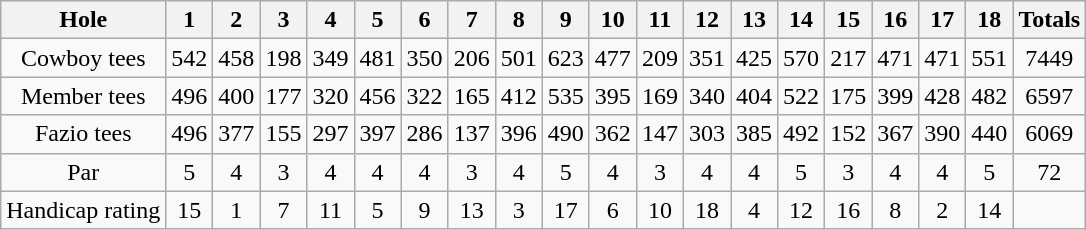<table class="wikitable" style=text-align:center>
<tr>
<th>Hole</th>
<th>1</th>
<th>2</th>
<th>3</th>
<th>4</th>
<th>5</th>
<th>6</th>
<th>7</th>
<th>8</th>
<th>9</th>
<th>10</th>
<th>11</th>
<th>12</th>
<th>13</th>
<th>14</th>
<th>15</th>
<th>16</th>
<th>17</th>
<th>18</th>
<th>Totals</th>
</tr>
<tr>
<td>Cowboy tees</td>
<td>542</td>
<td>458</td>
<td>198</td>
<td>349</td>
<td>481</td>
<td>350</td>
<td>206</td>
<td>501</td>
<td>623</td>
<td>477</td>
<td>209</td>
<td>351</td>
<td>425</td>
<td>570</td>
<td>217</td>
<td>471</td>
<td>471</td>
<td>551</td>
<td>7449</td>
</tr>
<tr>
<td>Member tees</td>
<td>496</td>
<td>400</td>
<td>177</td>
<td>320</td>
<td>456</td>
<td>322</td>
<td>165</td>
<td>412</td>
<td>535</td>
<td>395</td>
<td>169</td>
<td>340</td>
<td>404</td>
<td>522</td>
<td>175</td>
<td>399</td>
<td>428</td>
<td>482</td>
<td>6597</td>
</tr>
<tr>
<td>Fazio tees</td>
<td>496</td>
<td>377</td>
<td>155</td>
<td>297</td>
<td>397</td>
<td>286</td>
<td>137</td>
<td>396</td>
<td>490</td>
<td>362</td>
<td>147</td>
<td>303</td>
<td>385</td>
<td>492</td>
<td>152</td>
<td>367</td>
<td>390</td>
<td>440</td>
<td>6069</td>
</tr>
<tr>
<td>Par</td>
<td>5</td>
<td>4</td>
<td>3</td>
<td>4</td>
<td>4</td>
<td>4</td>
<td>3</td>
<td>4</td>
<td>5</td>
<td>4</td>
<td>3</td>
<td>4</td>
<td>4</td>
<td>5</td>
<td>3</td>
<td>4</td>
<td>4</td>
<td>5</td>
<td>72</td>
</tr>
<tr>
<td>Handicap rating</td>
<td>15</td>
<td>1</td>
<td>7</td>
<td>11</td>
<td>5</td>
<td>9</td>
<td>13</td>
<td>3</td>
<td>17</td>
<td>6</td>
<td>10</td>
<td>18</td>
<td>4</td>
<td>12</td>
<td>16</td>
<td>8</td>
<td>2</td>
<td>14</td>
</tr>
</table>
